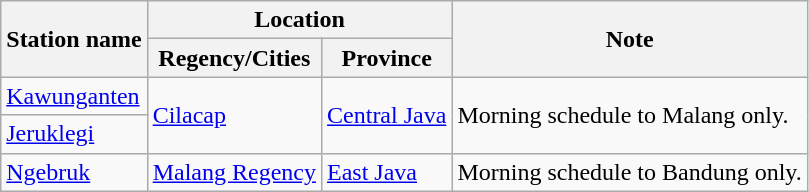<table class="wikitable" rules="all">
<tr>
<th rowspan="2">Station name</th>
<th colspan="2" style="width: 5em;">Location</th>
<th rowspan="2">Note</th>
</tr>
<tr>
<th>Regency/Cities</th>
<th>Province</th>
</tr>
<tr>
<td><a href='#'>Kawunganten</a></td>
<td rowspan="2"><a href='#'>Cilacap</a></td>
<td rowspan="2"><a href='#'>Central Java</a></td>
<td rowspan="2">Morning schedule to Malang only.</td>
</tr>
<tr>
<td><a href='#'>Jeruklegi</a></td>
</tr>
<tr>
<td><a href='#'>Ngebruk</a></td>
<td><a href='#'>Malang Regency</a></td>
<td><a href='#'>East Java</a></td>
<td>Morning schedule to Bandung only.</td>
</tr>
</table>
